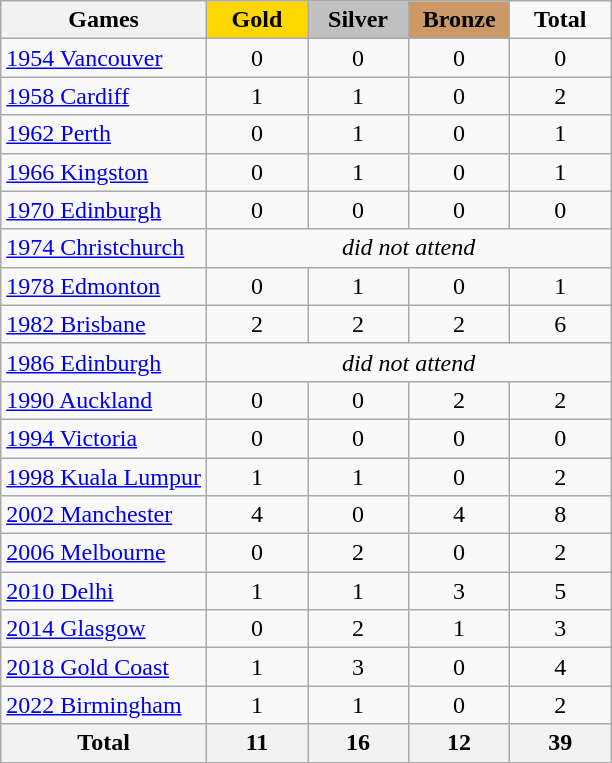<table class="wikitable" style="text-align:center">
<tr>
<th>Games</th>
<td width=60 bgcolor=gold><strong>Gold</strong></td>
<td width=60 bgcolor=silver><strong>Silver</strong></td>
<td width=60 bgcolor=cc9966><strong>Bronze</strong></td>
<td width=60><strong>Total</strong></td>
</tr>
<tr>
<td align=left><a href='#'>1954 Vancouver</a></td>
<td>0</td>
<td>0</td>
<td>0</td>
<td>0</td>
</tr>
<tr>
<td align=left><a href='#'>1958 Cardiff</a></td>
<td>1</td>
<td>1</td>
<td>0</td>
<td>2</td>
</tr>
<tr>
<td align=left><a href='#'>1962 Perth</a></td>
<td>0</td>
<td>1</td>
<td>0</td>
<td>1</td>
</tr>
<tr>
<td align=left><a href='#'>1966 Kingston</a></td>
<td>0</td>
<td>1</td>
<td>0</td>
<td>1</td>
</tr>
<tr>
<td align=left><a href='#'>1970 Edinburgh</a></td>
<td>0</td>
<td>0</td>
<td>0</td>
<td>0</td>
</tr>
<tr>
<td align=left><a href='#'>1974 Christchurch</a></td>
<td colspan=4><em>did not attend</em></td>
</tr>
<tr>
<td align=left><a href='#'>1978 Edmonton</a></td>
<td>0</td>
<td>1</td>
<td>0</td>
<td>1</td>
</tr>
<tr>
<td align=left><a href='#'>1982 Brisbane</a></td>
<td>2</td>
<td>2</td>
<td>2</td>
<td>6</td>
</tr>
<tr>
<td align=left><a href='#'>1986 Edinburgh</a></td>
<td colspan=4><em>did not attend</em></td>
</tr>
<tr>
<td align=left><a href='#'>1990 Auckland</a></td>
<td>0</td>
<td>0</td>
<td>2</td>
<td>2</td>
</tr>
<tr>
<td align=left><a href='#'>1994 Victoria</a></td>
<td>0</td>
<td>0</td>
<td>0</td>
<td>0</td>
</tr>
<tr>
<td align=left><a href='#'>1998 Kuala Lumpur</a></td>
<td>1</td>
<td>1</td>
<td>0</td>
<td>2</td>
</tr>
<tr>
<td align=left><a href='#'>2002 Manchester</a></td>
<td>4</td>
<td>0</td>
<td>4</td>
<td>8</td>
</tr>
<tr>
<td align=left><a href='#'>2006 Melbourne</a></td>
<td>0</td>
<td>2</td>
<td>0</td>
<td>2</td>
</tr>
<tr>
<td align=left><a href='#'>2010 Delhi</a></td>
<td>1</td>
<td>1</td>
<td>3</td>
<td>5</td>
</tr>
<tr>
<td align=left><a href='#'>2014 Glasgow</a></td>
<td>0</td>
<td>2</td>
<td>1</td>
<td>3</td>
</tr>
<tr>
<td align=left><a href='#'>2018 Gold Coast</a></td>
<td>1</td>
<td>3</td>
<td>0</td>
<td>4</td>
</tr>
<tr>
<td align=left><a href='#'>2022 Birmingham</a></td>
<td>1</td>
<td>1</td>
<td>0</td>
<td>2</td>
</tr>
<tr>
<th>Total</th>
<th>11</th>
<th>16</th>
<th>12</th>
<th>39</th>
</tr>
</table>
